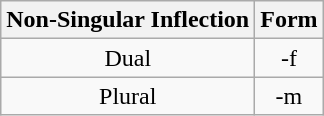<table class="wikitable" border="1" style="text-align:center">
<tr>
<th>Non-Singular Inflection</th>
<th>Form</th>
</tr>
<tr>
<td>Dual</td>
<td>-f</td>
</tr>
<tr>
<td>Plural</td>
<td>-m</td>
</tr>
</table>
